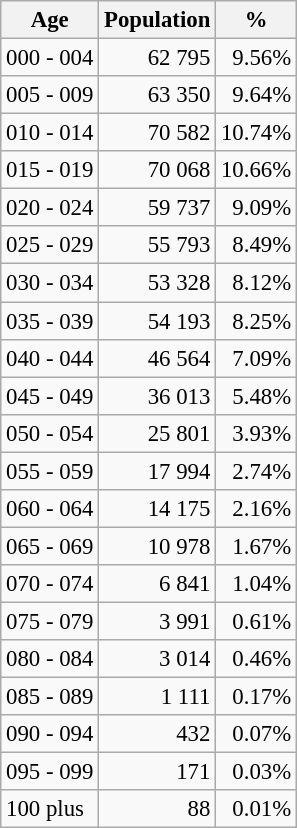<table class="wikitable" style="font-size: 95%; text-align: right">
<tr>
<th>Age</th>
<th>Population</th>
<th>%</th>
</tr>
<tr>
<td align=left>000 - 004</td>
<td>62 795</td>
<td>9.56%</td>
</tr>
<tr>
<td align=left>005 - 009</td>
<td>63 350</td>
<td>9.64%</td>
</tr>
<tr>
<td align=left>010 - 014</td>
<td>70 582</td>
<td>10.74%</td>
</tr>
<tr>
<td align=left>015 - 019</td>
<td>70 068</td>
<td>10.66%</td>
</tr>
<tr>
<td align=left>020 - 024</td>
<td>59 737</td>
<td>9.09%</td>
</tr>
<tr>
<td align=left>025 - 029</td>
<td>55 793</td>
<td>8.49%</td>
</tr>
<tr>
<td align=left>030 - 034</td>
<td>53 328</td>
<td>8.12%</td>
</tr>
<tr>
<td align=left>035 - 039</td>
<td>54 193</td>
<td>8.25%</td>
</tr>
<tr>
<td align=left>040 - 044</td>
<td>46 564</td>
<td>7.09%</td>
</tr>
<tr>
<td align=left>045 - 049</td>
<td>36 013</td>
<td>5.48%</td>
</tr>
<tr>
<td align=left>050 - 054</td>
<td>25 801</td>
<td>3.93%</td>
</tr>
<tr>
<td align=left>055 - 059</td>
<td>17 994</td>
<td>2.74%</td>
</tr>
<tr>
<td align=left>060 - 064</td>
<td>14 175</td>
<td>2.16%</td>
</tr>
<tr>
<td align=left>065 - 069</td>
<td>10 978</td>
<td>1.67%</td>
</tr>
<tr>
<td align=left>070 - 074</td>
<td>6 841</td>
<td>1.04%</td>
</tr>
<tr>
<td align=left>075 - 079</td>
<td>3 991</td>
<td>0.61%</td>
</tr>
<tr>
<td align=left>080 - 084</td>
<td>3 014</td>
<td>0.46%</td>
</tr>
<tr>
<td align=left>085 - 089</td>
<td>1 111</td>
<td>0.17%</td>
</tr>
<tr>
<td align=left>090 - 094</td>
<td>432</td>
<td>0.07%</td>
</tr>
<tr>
<td align=left>095 - 099</td>
<td>171</td>
<td>0.03%</td>
</tr>
<tr>
<td align=left>100 plus</td>
<td>88</td>
<td>0.01%</td>
</tr>
</table>
